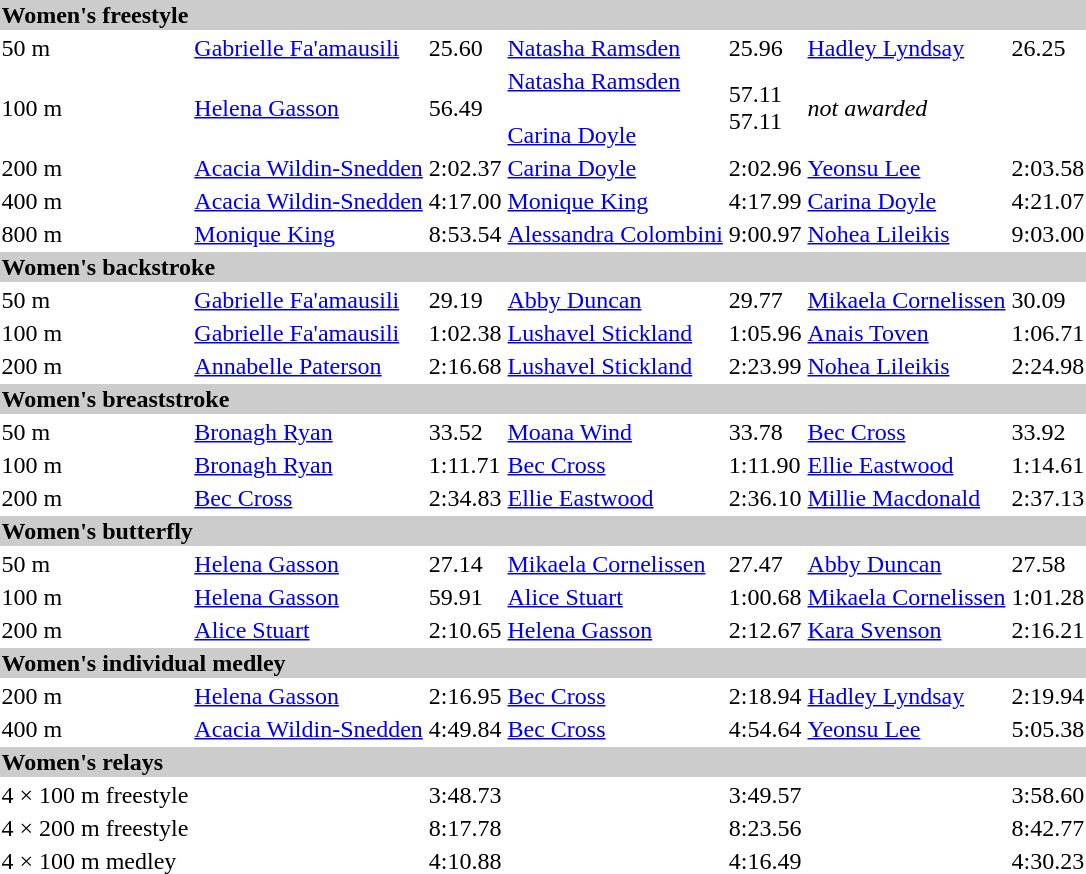<table>
<tr bgcolor="#cccccc">
<td colspan=7><strong>Women's freestyle</strong></td>
</tr>
<tr>
<td>50 m</td>
<td><a href='#'>Gabrielle Fa'amausili</a> <br> </td>
<td>25.60</td>
<td><a href='#'>Natasha Ramsden</a> <br> </td>
<td>25.96</td>
<td><a href='#'>Hadley Lyndsay</a> <br> </td>
<td>26.25</td>
</tr>
<tr>
<td>100 m</td>
<td><a href='#'>Helena Gasson</a> <br> </td>
<td>56.49</td>
<td><a href='#'>Natasha Ramsden</a> <br>  <br> <a href='#'>Carina Doyle</a> <br> </td>
<td>57.11 <br> 57.11</td>
<td><em>not awarded</em></td>
<td></td>
</tr>
<tr>
<td>200 m</td>
<td><a href='#'>Acacia Wildin-Snedden</a> <br> </td>
<td>2:02.37</td>
<td><a href='#'>Carina Doyle</a> <br> </td>
<td>2:02.96</td>
<td><a href='#'>Yeonsu Lee</a> <br> </td>
<td>2:03.58</td>
</tr>
<tr>
<td>400 m</td>
<td><a href='#'>Acacia Wildin-Snedden</a> <br> </td>
<td>4:17.00</td>
<td><a href='#'>Monique King</a> <br> </td>
<td>4:17.99</td>
<td><a href='#'>Carina Doyle</a> <br> </td>
<td>4:21.07</td>
</tr>
<tr>
<td>800 m</td>
<td><a href='#'>Monique King</a> <br> </td>
<td>8:53.54</td>
<td><a href='#'>Alessandra Colombini</a> <br> </td>
<td>9:00.97</td>
<td><a href='#'>Nohea Lileikis</a> <br> </td>
<td>9:03.00</td>
</tr>
<tr bgcolor="#cccccc">
<td colspan=7><strong>Women's backstroke</strong></td>
</tr>
<tr>
<td>50 m</td>
<td><a href='#'>Gabrielle Fa'amausili</a> <br> </td>
<td>29.19</td>
<td><a href='#'>Abby Duncan</a> <br> </td>
<td>29.77</td>
<td><a href='#'>Mikaela Cornelissen</a> <br> </td>
<td>30.09</td>
</tr>
<tr>
<td>100 m</td>
<td><a href='#'>Gabrielle Fa'amausili</a> <br> </td>
<td>1:02.38</td>
<td><a href='#'>Lushavel Stickland</a> <br> </td>
<td>1:05.96</td>
<td><a href='#'>Anais Toven</a> <br> </td>
<td>1:06.71</td>
</tr>
<tr>
<td>200 m</td>
<td><a href='#'>Annabelle Paterson</a> <br> </td>
<td>2:16.68</td>
<td><a href='#'>Lushavel Stickland</a> <br> </td>
<td>2:23.99</td>
<td><a href='#'>Nohea Lileikis</a> <br> </td>
<td>2:24.98</td>
</tr>
<tr bgcolor="#cccccc">
<td colspan=7><strong>Women's breaststroke</strong></td>
</tr>
<tr>
<td>50 m</td>
<td><a href='#'>Bronagh Ryan</a> <br> </td>
<td>33.52</td>
<td><a href='#'>Moana Wind</a> <br> </td>
<td>33.78</td>
<td><a href='#'>Bec Cross</a> <br> </td>
<td>33.92</td>
</tr>
<tr>
<td>100 m</td>
<td><a href='#'>Bronagh Ryan</a> <br> </td>
<td>1:11.71</td>
<td><a href='#'>Bec Cross</a> <br> </td>
<td>1:11.90</td>
<td><a href='#'>Ellie Eastwood</a> <br> </td>
<td>1:14.61</td>
</tr>
<tr>
<td>200 m</td>
<td><a href='#'>Bec Cross</a> <br> </td>
<td>2:34.83</td>
<td><a href='#'>Ellie Eastwood</a> <br> </td>
<td>2:36.10</td>
<td><a href='#'>Millie Macdonald</a> <br> </td>
<td>2:37.13</td>
</tr>
<tr bgcolor="#cccccc">
<td colspan=7><strong>Women's butterfly</strong></td>
</tr>
<tr>
<td>50 m</td>
<td><a href='#'>Helena Gasson</a> <br> </td>
<td>27.14</td>
<td><a href='#'>Mikaela Cornelissen</a> <br> </td>
<td>27.47</td>
<td><a href='#'>Abby Duncan</a> <br> </td>
<td>27.58</td>
</tr>
<tr>
<td>100 m</td>
<td><a href='#'>Helena Gasson</a> <br> </td>
<td>59.91</td>
<td><a href='#'>Alice Stuart</a> <br> </td>
<td>1:00.68</td>
<td><a href='#'>Mikaela Cornelissen</a> <br> </td>
<td>1:01.28</td>
</tr>
<tr>
<td>200 m</td>
<td><a href='#'>Alice Stuart</a> <br> </td>
<td>2:10.65</td>
<td><a href='#'>Helena Gasson</a> <br> </td>
<td>2:12.67</td>
<td><a href='#'>Kara Svenson</a> <br> </td>
<td>2:16.21</td>
</tr>
<tr bgcolor="#cccccc">
<td colspan=7><strong>Women's individual medley</strong></td>
</tr>
<tr>
<td>200 m</td>
<td><a href='#'>Helena Gasson</a> <br> </td>
<td>2:16.95</td>
<td><a href='#'>Bec Cross</a> <br> </td>
<td>2:18.94</td>
<td><a href='#'>Hadley Lyndsay</a> <br> </td>
<td>2:19.94</td>
</tr>
<tr>
<td>400 m</td>
<td><a href='#'>Acacia Wildin-Snedden</a> <br> </td>
<td>4:49.84</td>
<td><a href='#'>Bec Cross</a> <br> </td>
<td>4:54.64</td>
<td><a href='#'>Yeonsu Lee</a> <br> </td>
<td>5:05.38</td>
</tr>
<tr bgcolor="#cccccc">
<td colspan=7><strong>Women's relays</strong></td>
</tr>
<tr>
<td>4 × 100 m freestyle</td>
<td valign=top></td>
<td>3:48.73</td>
<td valign=top></td>
<td>3:49.57</td>
<td valign=top></td>
<td>3:58.60</td>
</tr>
<tr>
<td>4 × 200 m freestyle</td>
<td valign=top></td>
<td>8:17.78</td>
<td valign=top></td>
<td>8:23.56</td>
<td valign=top></td>
<td>8:42.77</td>
</tr>
<tr>
<td>4 × 100 m medley</td>
<td valign=top></td>
<td>4:10.88</td>
<td valign=top></td>
<td>4:16.49</td>
<td valign=top></td>
<td>4:30.23</td>
</tr>
</table>
